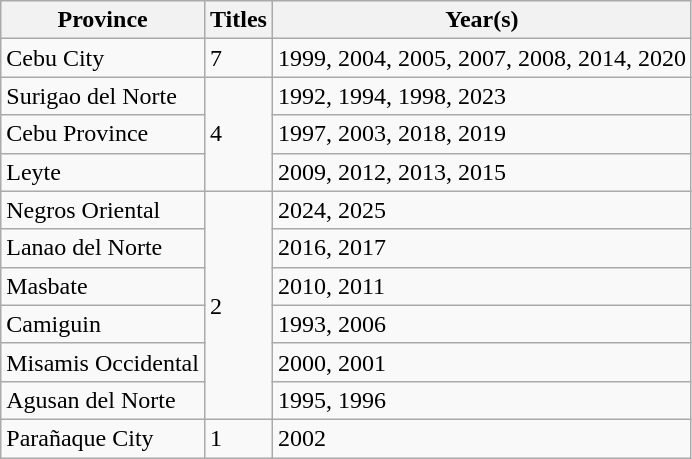<table class="wikitable sortable">
<tr>
<th>Province</th>
<th>Titles</th>
<th>Year(s)</th>
</tr>
<tr>
<td>Cebu City</td>
<td>7</td>
<td>1999, 2004, 2005, 2007, 2008, 2014, 2020</td>
</tr>
<tr>
<td>Surigao del Norte</td>
<td rowspan="3">4</td>
<td>1992, 1994, 1998, 2023</td>
</tr>
<tr>
<td>Cebu Province</td>
<td>1997, 2003, 2018, 2019</td>
</tr>
<tr>
<td>Leyte</td>
<td>2009, 2012, 2013, 2015</td>
</tr>
<tr>
<td>Negros Oriental</td>
<td rowspan="6">2</td>
<td>2024, 2025</td>
</tr>
<tr>
<td>Lanao del Norte</td>
<td>2016, 2017</td>
</tr>
<tr>
<td>Masbate</td>
<td>2010, 2011</td>
</tr>
<tr>
<td>Camiguin</td>
<td>1993, 2006</td>
</tr>
<tr>
<td>Misamis Occidental</td>
<td>2000, 2001</td>
</tr>
<tr>
<td>Agusan del Norte</td>
<td>1995, 1996</td>
</tr>
<tr>
<td>Parañaque City</td>
<td>1</td>
<td>2002</td>
</tr>
</table>
